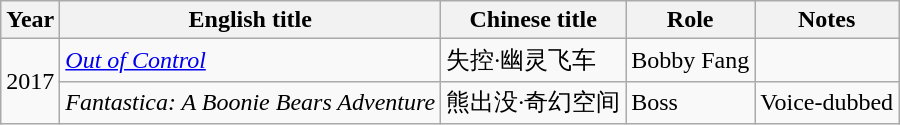<table class="wikitable">
<tr>
<th>Year</th>
<th>English title</th>
<th>Chinese title</th>
<th>Role</th>
<th>Notes</th>
</tr>
<tr>
<td rowspan=2>2017</td>
<td><em><a href='#'>Out of Control</a> </em></td>
<td>失控·幽灵飞车</td>
<td>Bobby Fang</td>
<td></td>
</tr>
<tr>
<td><em>Fantastica: A Boonie Bears Adventure</em></td>
<td>熊出没·奇幻空间</td>
<td>Boss</td>
<td>Voice-dubbed</td>
</tr>
</table>
